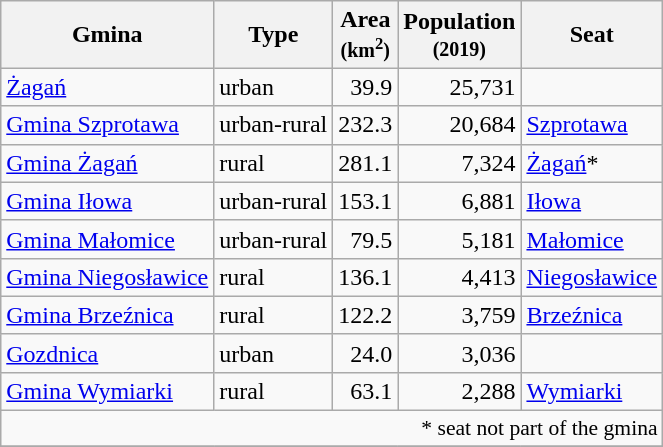<table class="wikitable sortable">
<tr>
<th>Gmina</th>
<th>Type</th>
<th>Area<br><small>(km<sup>2</sup>)</small></th>
<th>Population<br><small>(2019)</small></th>
<th>Seat</th>
</tr>
<tr>
<td><a href='#'>Żagań</a></td>
<td>urban</td>
<td style="text-align:right;">39.9</td>
<td style="text-align:right;">25,731</td>
<td> </td>
</tr>
<tr>
<td><a href='#'>Gmina Szprotawa</a></td>
<td>urban-rural</td>
<td style="text-align:right;">232.3</td>
<td style="text-align:right;">20,684</td>
<td><a href='#'>Szprotawa</a></td>
</tr>
<tr>
<td><a href='#'>Gmina Żagań</a></td>
<td>rural</td>
<td style="text-align:right;">281.1</td>
<td style="text-align:right;">7,324</td>
<td><a href='#'>Żagań</a>*</td>
</tr>
<tr>
<td><a href='#'>Gmina Iłowa</a></td>
<td>urban-rural</td>
<td style="text-align:right;">153.1</td>
<td style="text-align:right;">6,881</td>
<td><a href='#'>Iłowa</a></td>
</tr>
<tr>
<td><a href='#'>Gmina Małomice</a></td>
<td>urban-rural</td>
<td style="text-align:right;">79.5</td>
<td style="text-align:right;">5,181</td>
<td><a href='#'>Małomice</a></td>
</tr>
<tr>
<td><a href='#'>Gmina Niegosławice</a></td>
<td>rural</td>
<td style="text-align:right;">136.1</td>
<td style="text-align:right;">4,413</td>
<td><a href='#'>Niegosławice</a></td>
</tr>
<tr>
<td><a href='#'>Gmina Brzeźnica</a></td>
<td>rural</td>
<td style="text-align:right;">122.2</td>
<td style="text-align:right;">3,759</td>
<td><a href='#'>Brzeźnica</a></td>
</tr>
<tr>
<td><a href='#'>Gozdnica</a></td>
<td>urban</td>
<td style="text-align:right;">24.0</td>
<td style="text-align:right;">3,036</td>
<td> </td>
</tr>
<tr>
<td><a href='#'>Gmina Wymiarki</a></td>
<td>rural</td>
<td style="text-align:right;">63.1</td>
<td style="text-align:right;">2,288</td>
<td><a href='#'>Wymiarki</a></td>
</tr>
<tr>
<td colspan=5 style="text-align:right;font-size:90%">* seat not part of the gmina</td>
</tr>
<tr>
</tr>
</table>
